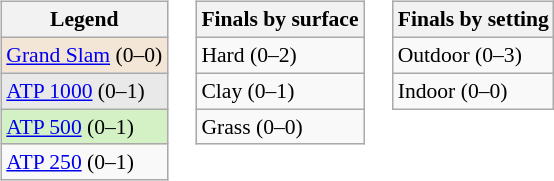<table>
<tr valign="top">
<td><br><table class="wikitable" style=font-size:90%>
<tr>
<th>Legend</th>
</tr>
<tr style="background:#f3e6d7;">
<td><a href='#'>Grand Slam</a> (0–0)</td>
</tr>
<tr style="background:#e9e9e9;">
<td><a href='#'>ATP 1000</a> (0–1)</td>
</tr>
<tr style="background:#d4f1c5;">
<td><a href='#'>ATP 500</a> (0–1)</td>
</tr>
<tr>
<td><a href='#'>ATP 250</a> (0–1)</td>
</tr>
</table>
</td>
<td><br><table class="wikitable" style=font-size:90%>
<tr>
<th>Finals by surface</th>
</tr>
<tr>
<td>Hard (0–2)</td>
</tr>
<tr>
<td>Clay (0–1)</td>
</tr>
<tr>
<td>Grass (0–0)</td>
</tr>
</table>
</td>
<td><br><table class="wikitable" style=font-size:90%>
<tr>
<th>Finals by setting</th>
</tr>
<tr>
<td>Outdoor (0–3)</td>
</tr>
<tr>
<td>Indoor (0–0)</td>
</tr>
</table>
</td>
</tr>
</table>
